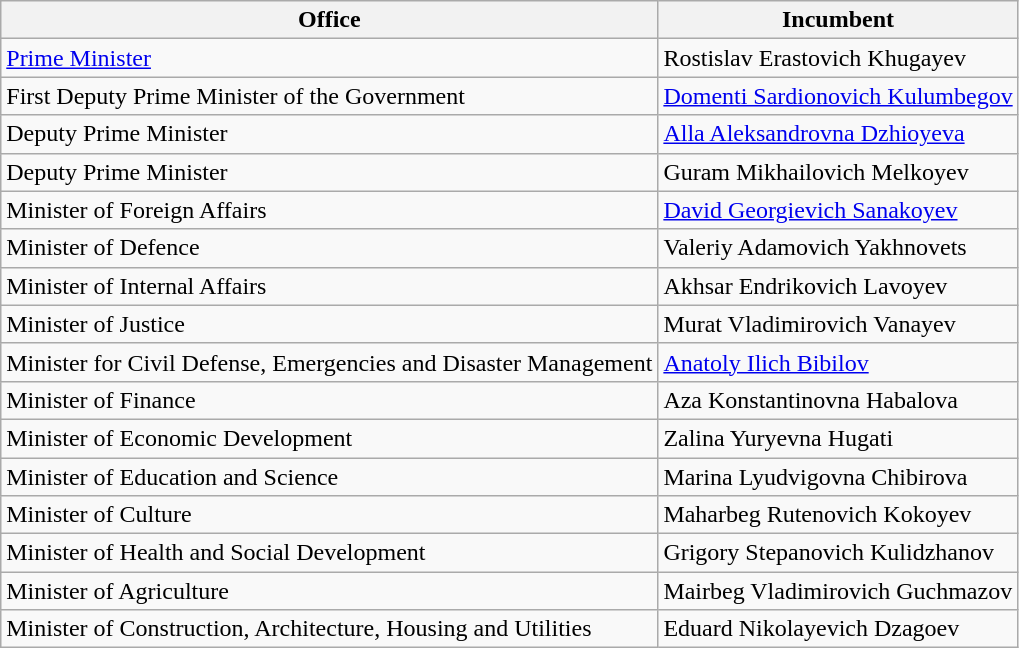<table class=wikitable>
<tr>
<th>Office</th>
<th>Incumbent</th>
</tr>
<tr>
<td><a href='#'>Prime Minister</a></td>
<td>Rostislav Erastovich Khugayev</td>
</tr>
<tr>
<td>First Deputy Prime Minister of the Government</td>
<td><a href='#'>Domenti Sardionovich Kulumbegov</a></td>
</tr>
<tr>
<td>Deputy Prime Minister</td>
<td><a href='#'>Alla Aleksandrovna Dzhioyeva</a></td>
</tr>
<tr>
<td>Deputy Prime Minister</td>
<td>Guram Mikhailovich Melkoyev</td>
</tr>
<tr>
<td>Minister of Foreign Affairs</td>
<td><a href='#'>David Georgievich Sanakoyev</a></td>
</tr>
<tr>
<td>Minister of Defence</td>
<td>Valeriy Adamovich Yakhnovets</td>
</tr>
<tr>
<td>Minister of Internal Affairs</td>
<td>Akhsar Endrikovich Lavoyev</td>
</tr>
<tr>
<td>Minister of Justice</td>
<td>Murat Vladimirovich Vanayev</td>
</tr>
<tr>
<td>Minister for Civil Defense, Emergencies and Disaster Management</td>
<td><a href='#'>Anatoly Ilich Bibilov</a></td>
</tr>
<tr>
<td>Minister of Finance</td>
<td>Aza Konstantinovna Habalova</td>
</tr>
<tr>
<td>Minister of Economic Development</td>
<td>Zalina Yuryevna Hugati</td>
</tr>
<tr>
<td>Minister of Education and Science</td>
<td>Marina Lyudvigovna Chibirova</td>
</tr>
<tr>
<td>Minister of Culture</td>
<td>Maharbeg Rutenovich Kokoyev</td>
</tr>
<tr>
<td>Minister of Health and Social Development</td>
<td>Grigory Stepanovich Kulidzhanov</td>
</tr>
<tr>
<td>Minister of Agriculture</td>
<td>Mairbeg Vladimirovich Guchmazov</td>
</tr>
<tr>
<td>Minister of Construction, Architecture, Housing and Utilities</td>
<td>Eduard Nikolayevich Dzagoev</td>
</tr>
</table>
